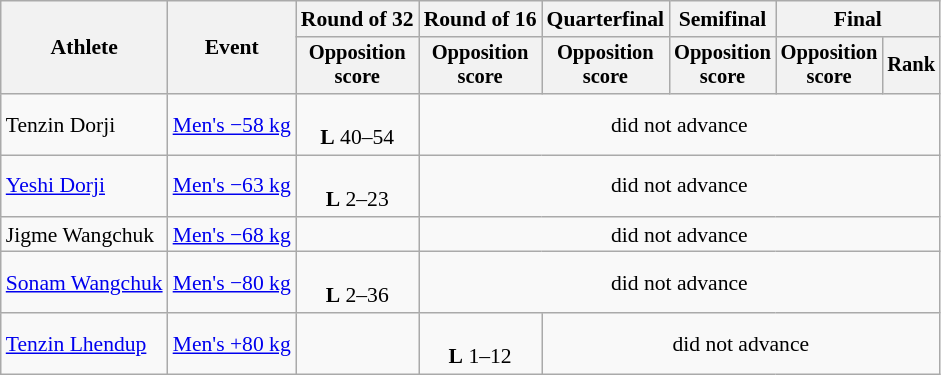<table class=wikitable style=font-size:90%;text-align:center>
<tr>
<th rowspan=2>Athlete</th>
<th rowspan=2>Event</th>
<th>Round of 32</th>
<th>Round of 16</th>
<th>Quarterfinal</th>
<th>Semifinal</th>
<th colspan=2>Final</th>
</tr>
<tr style=font-size:95%>
<th>Opposition<br>score</th>
<th>Opposition<br>score</th>
<th>Opposition<br>score</th>
<th>Opposition<br>score</th>
<th>Opposition<br>score</th>
<th>Rank</th>
</tr>
<tr>
<td align=left>Tenzin Dorji</td>
<td align=left><a href='#'>Men's −58 kg</a></td>
<td><br><strong>L</strong> 40–54</td>
<td colspan=5>did not advance</td>
</tr>
<tr>
<td align=left><a href='#'>Yeshi Dorji</a></td>
<td align=left><a href='#'>Men's −63 kg</a></td>
<td><br><strong>L</strong> 2–23</td>
<td colspan=5>did not advance</td>
</tr>
<tr>
<td align=left>Jigme Wangchuk</td>
<td align=left><a href='#'>Men's −68 kg</a></td>
<td><br></td>
<td colspan=5>did not advance</td>
</tr>
<tr>
<td align=left><a href='#'>Sonam Wangchuk</a></td>
<td align=left><a href='#'>Men's −80 kg</a></td>
<td><br><strong>L</strong> 2–36</td>
<td colspan=5>did not advance</td>
</tr>
<tr>
<td align=left><a href='#'>Tenzin Lhendup</a></td>
<td align=left><a href='#'>Men's +80 kg</a></td>
<td></td>
<td><br><strong>L</strong> 1–12</td>
<td colspan=4>did not advance</td>
</tr>
</table>
